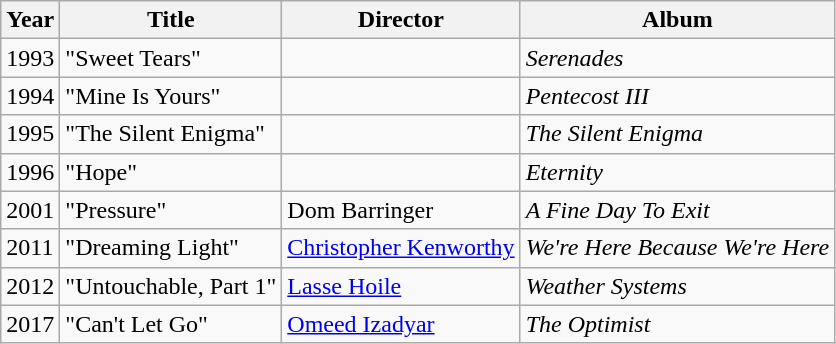<table class="wikitable">
<tr>
<th>Year</th>
<th>Title</th>
<th>Director</th>
<th>Album</th>
</tr>
<tr>
<td>1993</td>
<td>"Sweet Tears"</td>
<td></td>
<td><em>Serenades</em></td>
</tr>
<tr>
<td>1994</td>
<td>"Mine Is Yours"</td>
<td></td>
<td><em>Pentecost III</em></td>
</tr>
<tr>
<td>1995</td>
<td>"The Silent Enigma"</td>
<td></td>
<td><em>The Silent Enigma</em></td>
</tr>
<tr>
<td>1996</td>
<td>"Hope"</td>
<td></td>
<td><em>Eternity</em></td>
</tr>
<tr>
<td>2001</td>
<td>"Pressure"</td>
<td>Dom Barringer</td>
<td><em>A Fine Day To Exit</em></td>
</tr>
<tr>
<td>2011</td>
<td>"Dreaming Light"</td>
<td><a href='#'>Christopher Kenworthy</a></td>
<td><em>We're Here Because We're Here</em></td>
</tr>
<tr>
<td>2012</td>
<td>"Untouchable, Part 1"</td>
<td><a href='#'>Lasse Hoile</a></td>
<td><em>Weather Systems</em></td>
</tr>
<tr>
<td>2017</td>
<td>"Can't Let Go"</td>
<td><a href='#'>Omeed Izadyar</a></td>
<td><em>The Optimist</em></td>
</tr>
</table>
